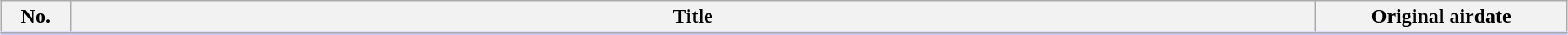<table class="wikitable" style="width:98%; margin:auto; background:#FFF;">
<tr style="border-bottom: 3px solid #ccf;">
<th style="width:3em;">No.</th>
<th>Title</th>
<th style="width:12em;">Original airdate</th>
</tr>
<tr>
</tr>
</table>
